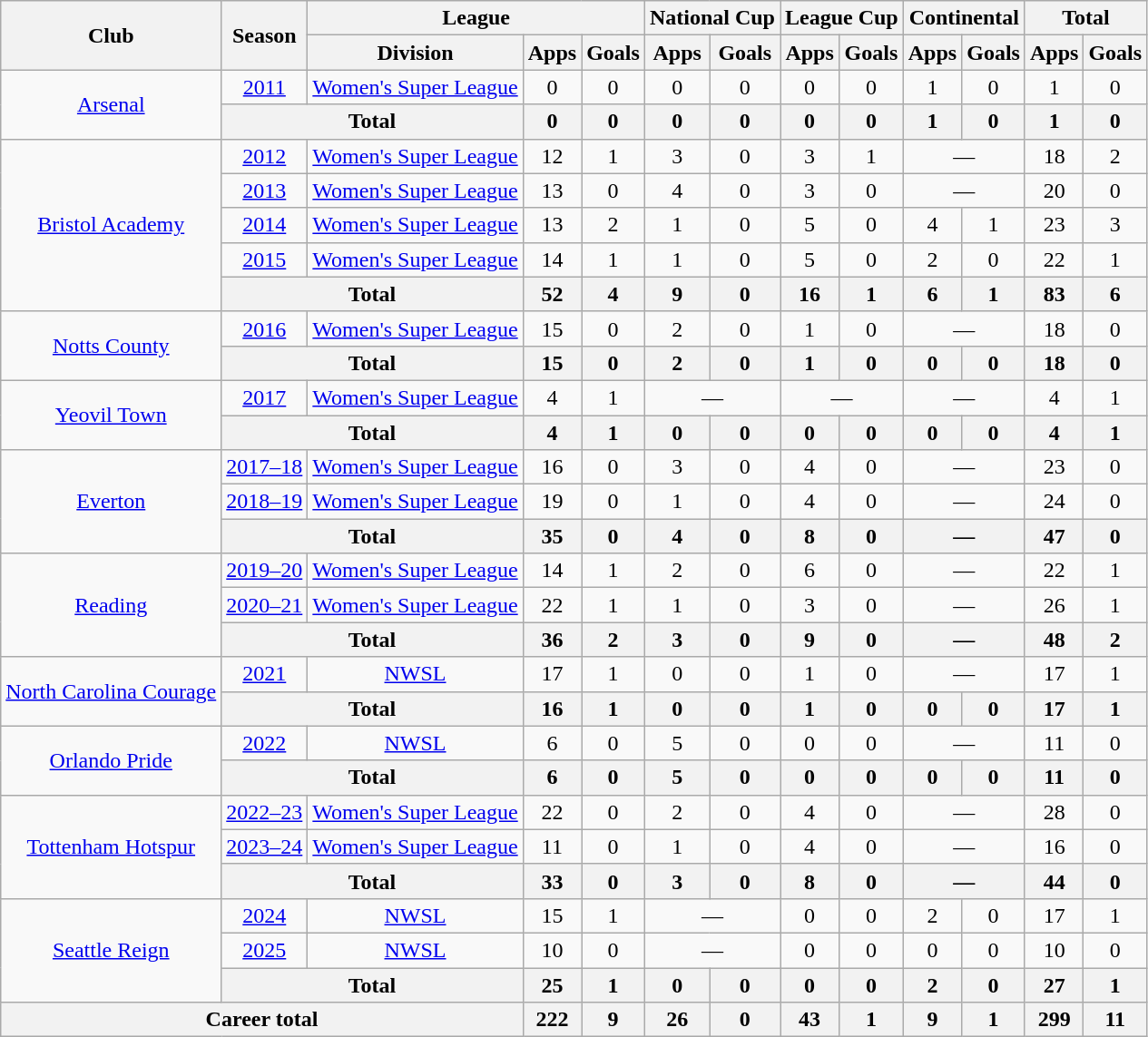<table class="wikitable" style="text-align:center">
<tr>
<th rowspan="2">Club</th>
<th rowspan="2">Season</th>
<th colspan="3">League</th>
<th colspan="2">National Cup</th>
<th colspan="2">League Cup</th>
<th colspan="2">Continental</th>
<th colspan="2">Total</th>
</tr>
<tr>
<th>Division</th>
<th>Apps</th>
<th>Goals</th>
<th>Apps</th>
<th>Goals</th>
<th>Apps</th>
<th>Goals</th>
<th>Apps</th>
<th>Goals</th>
<th>Apps</th>
<th>Goals</th>
</tr>
<tr>
<td rowspan="2"><a href='#'>Arsenal</a></td>
<td><a href='#'>2011</a></td>
<td><a href='#'>Women's Super League</a></td>
<td>0</td>
<td>0</td>
<td>0</td>
<td>0</td>
<td>0</td>
<td>0</td>
<td>1</td>
<td>0</td>
<td>1</td>
<td>0</td>
</tr>
<tr>
<th colspan="2">Total</th>
<th>0</th>
<th>0</th>
<th>0</th>
<th>0</th>
<th>0</th>
<th>0</th>
<th>1</th>
<th>0</th>
<th>1</th>
<th>0</th>
</tr>
<tr>
<td rowspan="5"><a href='#'>Bristol Academy</a></td>
<td><a href='#'>2012</a></td>
<td><a href='#'>Women's Super League</a></td>
<td>12</td>
<td>1</td>
<td>3</td>
<td>0</td>
<td>3</td>
<td>1</td>
<td colspan="2">—</td>
<td>18</td>
<td>2</td>
</tr>
<tr>
<td><a href='#'>2013</a></td>
<td><a href='#'>Women's Super League</a></td>
<td>13</td>
<td>0</td>
<td>4</td>
<td>0</td>
<td>3</td>
<td>0</td>
<td colspan="2">—</td>
<td>20</td>
<td>0</td>
</tr>
<tr>
<td><a href='#'>2014</a></td>
<td><a href='#'>Women's Super League</a></td>
<td>13</td>
<td>2</td>
<td>1</td>
<td>0</td>
<td>5</td>
<td>0</td>
<td>4</td>
<td>1</td>
<td>23</td>
<td>3</td>
</tr>
<tr>
<td><a href='#'>2015</a></td>
<td><a href='#'>Women's Super League</a></td>
<td>14</td>
<td>1</td>
<td>1</td>
<td>0</td>
<td>5</td>
<td>0</td>
<td>2</td>
<td>0</td>
<td>22</td>
<td>1</td>
</tr>
<tr>
<th colspan="2">Total</th>
<th>52</th>
<th>4</th>
<th>9</th>
<th>0</th>
<th>16</th>
<th>1</th>
<th>6</th>
<th>1</th>
<th>83</th>
<th>6</th>
</tr>
<tr>
<td rowspan="2"><a href='#'>Notts County</a></td>
<td><a href='#'>2016</a></td>
<td><a href='#'>Women's Super League</a></td>
<td>15</td>
<td>0</td>
<td>2</td>
<td>0</td>
<td>1</td>
<td>0</td>
<td colspan="2">—</td>
<td>18</td>
<td>0</td>
</tr>
<tr>
<th colspan="2">Total</th>
<th>15</th>
<th>0</th>
<th>2</th>
<th>0</th>
<th>1</th>
<th>0</th>
<th>0</th>
<th>0</th>
<th>18</th>
<th>0</th>
</tr>
<tr>
<td rowspan="2"><a href='#'>Yeovil Town</a></td>
<td><a href='#'>2017</a></td>
<td><a href='#'>Women's Super League</a></td>
<td>4</td>
<td>1</td>
<td colspan="2">—</td>
<td colspan="2">—</td>
<td colspan="2">—</td>
<td>4</td>
<td>1</td>
</tr>
<tr>
<th colspan="2">Total</th>
<th>4</th>
<th>1</th>
<th>0</th>
<th>0</th>
<th>0</th>
<th>0</th>
<th>0</th>
<th>0</th>
<th>4</th>
<th>1</th>
</tr>
<tr>
<td rowspan="3"><a href='#'>Everton</a></td>
<td><a href='#'>2017–18</a></td>
<td><a href='#'>Women's Super League</a></td>
<td>16</td>
<td>0</td>
<td>3</td>
<td>0</td>
<td>4</td>
<td>0</td>
<td colspan="2">—</td>
<td>23</td>
<td>0</td>
</tr>
<tr>
<td><a href='#'>2018–19</a></td>
<td><a href='#'>Women's Super League</a></td>
<td>19</td>
<td>0</td>
<td>1</td>
<td>0</td>
<td>4</td>
<td>0</td>
<td colspan="2">—</td>
<td>24</td>
<td>0</td>
</tr>
<tr>
<th colspan="2">Total</th>
<th>35</th>
<th>0</th>
<th>4</th>
<th>0</th>
<th>8</th>
<th>0</th>
<th colspan="2">—</th>
<th>47</th>
<th>0</th>
</tr>
<tr>
<td rowspan="3"><a href='#'>Reading</a></td>
<td><a href='#'>2019–20</a></td>
<td><a href='#'>Women's Super League</a></td>
<td>14</td>
<td>1</td>
<td>2</td>
<td>0</td>
<td>6</td>
<td>0</td>
<td colspan="2">—</td>
<td>22</td>
<td>1</td>
</tr>
<tr>
<td><a href='#'>2020–21</a></td>
<td><a href='#'>Women's Super League</a></td>
<td>22</td>
<td>1</td>
<td>1</td>
<td>0</td>
<td>3</td>
<td>0</td>
<td colspan="2">—</td>
<td>26</td>
<td>1</td>
</tr>
<tr>
<th colspan="2">Total</th>
<th>36</th>
<th>2</th>
<th>3</th>
<th>0</th>
<th>9</th>
<th>0</th>
<th colspan="2">—</th>
<th>48</th>
<th>2</th>
</tr>
<tr>
<td rowspan="2"><a href='#'>North Carolina Courage</a></td>
<td><a href='#'>2021</a></td>
<td><a href='#'>NWSL</a></td>
<td>17</td>
<td>1</td>
<td>0</td>
<td>0</td>
<td>1</td>
<td>0</td>
<td colspan="2">—</td>
<td>17</td>
<td>1</td>
</tr>
<tr>
<th colspan="2">Total</th>
<th>16</th>
<th>1</th>
<th>0</th>
<th>0</th>
<th>1</th>
<th>0</th>
<th>0</th>
<th>0</th>
<th>17</th>
<th>1</th>
</tr>
<tr>
<td rowspan="2"><a href='#'>Orlando Pride</a></td>
<td><a href='#'>2022</a></td>
<td><a href='#'>NWSL</a></td>
<td>6</td>
<td>0</td>
<td>5</td>
<td>0</td>
<td>0</td>
<td>0</td>
<td colspan="2">—</td>
<td>11</td>
<td>0</td>
</tr>
<tr>
<th colspan="2">Total</th>
<th>6</th>
<th>0</th>
<th>5</th>
<th>0</th>
<th>0</th>
<th>0</th>
<th>0</th>
<th>0</th>
<th>11</th>
<th>0</th>
</tr>
<tr>
<td rowspan="3"><a href='#'>Tottenham Hotspur</a></td>
<td><a href='#'>2022–23</a></td>
<td><a href='#'>Women's Super League</a></td>
<td>22</td>
<td>0</td>
<td>2</td>
<td>0</td>
<td>4</td>
<td>0</td>
<td colspan="2">—</td>
<td>28</td>
<td>0</td>
</tr>
<tr>
<td><a href='#'>2023–24</a></td>
<td><a href='#'>Women's Super League</a></td>
<td>11</td>
<td>0</td>
<td>1</td>
<td>0</td>
<td>4</td>
<td>0</td>
<td colspan="2">—</td>
<td>16</td>
<td>0</td>
</tr>
<tr>
<th colspan="2">Total</th>
<th>33</th>
<th>0</th>
<th>3</th>
<th>0</th>
<th>8</th>
<th>0</th>
<th colspan="2">—</th>
<th>44</th>
<th>0</th>
</tr>
<tr>
<td rowspan="3"><a href='#'>Seattle Reign</a></td>
<td><a href='#'>2024</a></td>
<td><a href='#'>NWSL</a></td>
<td>15</td>
<td>1</td>
<td colspan="2">—</td>
<td>0</td>
<td>0</td>
<td>2</td>
<td>0</td>
<td>17</td>
<td>1</td>
</tr>
<tr>
<td><a href='#'>2025</a></td>
<td><a href='#'>NWSL</a></td>
<td>10</td>
<td>0</td>
<td colspan="2">—</td>
<td>0</td>
<td>0</td>
<td>0</td>
<td>0</td>
<td>10</td>
<td>0</td>
</tr>
<tr>
<th colspan="2">Total</th>
<th>25</th>
<th>1</th>
<th>0</th>
<th>0</th>
<th>0</th>
<th>0</th>
<th>2</th>
<th>0</th>
<th>27</th>
<th>1</th>
</tr>
<tr>
<th colspan="3">Career total</th>
<th>222</th>
<th>9</th>
<th>26</th>
<th>0</th>
<th>43</th>
<th>1</th>
<th>9</th>
<th>1</th>
<th>299</th>
<th>11</th>
</tr>
</table>
